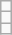<table class="wikitable">
<tr>
<td></td>
</tr>
<tr>
<td></td>
</tr>
<tr>
<td></td>
</tr>
</table>
